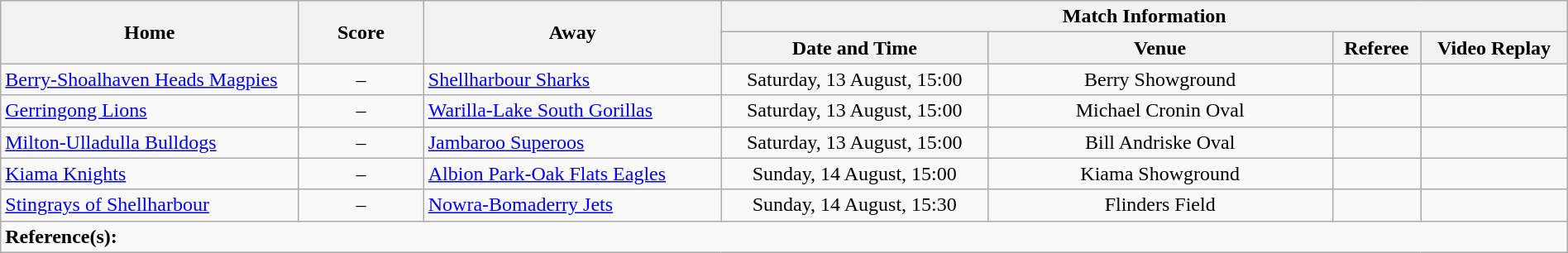<table class="wikitable" width="100% text-align:center;">
<tr>
<th rowspan="2" width="19%">Home</th>
<th rowspan="2" width="8%">Score</th>
<th rowspan="2" width="19%">Away</th>
<th colspan="4">Match Information</th>
</tr>
<tr bgcolor="#CCCCCC">
<th width="17%">Date and Time</th>
<th width="22%">Venue</th>
<th>Referee</th>
<th>Video Replay</th>
</tr>
<tr>
<td> <a href='#'>Berry-Shoalhaven Heads Magpies</a></td>
<td style="text-align:center;">–</td>
<td> <a href='#'>Shellharbour Sharks</a></td>
<td style="text-align:center;">Saturday, 13 August, 15:00</td>
<td style="text-align:center;">Berry Showground</td>
<td style="text-align:center;"></td>
<td style="text-align:center;"></td>
</tr>
<tr>
<td> <a href='#'>Gerringong Lions</a></td>
<td style="text-align:center;">–</td>
<td> <a href='#'>Warilla-Lake South Gorillas</a></td>
<td style="text-align:center;">Saturday, 13 August, 15:00</td>
<td style="text-align:center;">Michael Cronin Oval</td>
<td style="text-align:center;"></td>
<td style="text-align:center;"></td>
</tr>
<tr>
<td> <a href='#'>Milton-Ulladulla Bulldogs</a></td>
<td style="text-align:center;">–</td>
<td> <a href='#'>Jambaroo Superoos</a></td>
<td style="text-align:center;">Saturday, 13 August, 15:00</td>
<td style="text-align:center;">Bill Andriske Oval</td>
<td style="text-align:center;"></td>
<td style="text-align:center;"></td>
</tr>
<tr>
<td> <a href='#'>Kiama Knights</a></td>
<td style="text-align:center;">–</td>
<td> <a href='#'>Albion Park-Oak Flats Eagles</a></td>
<td style="text-align:center;">Sunday, 14 August, 15:00</td>
<td style="text-align:center;">Kiama Showground</td>
<td style="text-align:center;"></td>
<td style="text-align:center;"></td>
</tr>
<tr>
<td> <a href='#'>Stingrays of Shellharbour</a></td>
<td style="text-align:center;">–</td>
<td> <a href='#'>Nowra-Bomaderry Jets</a></td>
<td style="text-align:center;">Sunday, 14 August, 15:30</td>
<td style="text-align:center;">Flinders Field</td>
<td style="text-align:center;"></td>
<td style="text-align:center;"></td>
</tr>
<tr>
<td colspan="7"><strong>Reference(s):</strong></td>
</tr>
</table>
